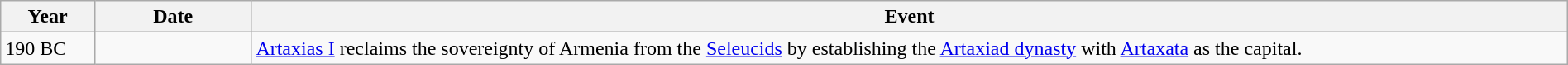<table class="wikitable" width="100%">
<tr>
<th style="width:6%">Year</th>
<th style="width:10%">Date</th>
<th>Event</th>
</tr>
<tr>
<td>190 BC</td>
<td></td>
<td><a href='#'>Artaxias I</a> reclaims the sovereignty of Armenia from the <a href='#'>Seleucids</a> by establishing the <a href='#'>Artaxiad dynasty</a> with <a href='#'>Artaxata</a> as the capital.</td>
</tr>
</table>
